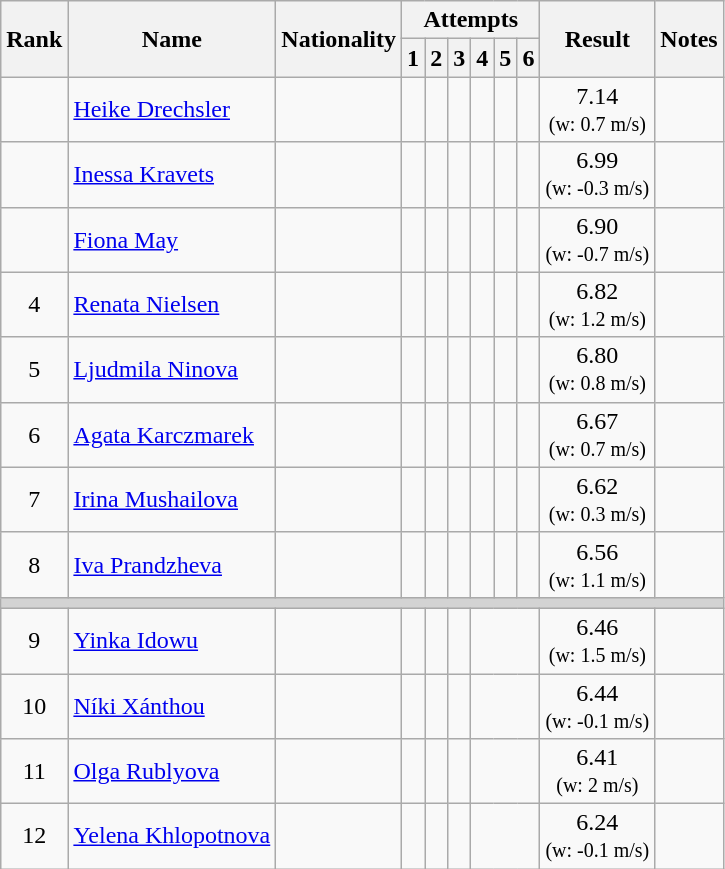<table class="wikitable sortable" style="text-align:center">
<tr>
<th rowspan="2">Rank</th>
<th rowspan="2">Name</th>
<th rowspan="2">Nationality</th>
<th colspan="6">Attempts</th>
<th rowspan="2">Result</th>
<th rowspan="2">Notes</th>
</tr>
<tr>
<th>1</th>
<th>2</th>
<th>3</th>
<th>4</th>
<th>5</th>
<th>6</th>
</tr>
<tr>
<td></td>
<td align=left><a href='#'>Heike Drechsler</a></td>
<td align=left></td>
<td></td>
<td></td>
<td></td>
<td></td>
<td></td>
<td></td>
<td>7.14<br><small>(w: 0.7 m/s)</small></td>
<td></td>
</tr>
<tr>
<td></td>
<td align=left><a href='#'>Inessa Kravets</a></td>
<td align=left></td>
<td></td>
<td></td>
<td></td>
<td></td>
<td></td>
<td></td>
<td>6.99<br><small>(w: -0.3 m/s)</small></td>
<td></td>
</tr>
<tr>
<td></td>
<td align=left><a href='#'>Fiona May</a></td>
<td align=left></td>
<td></td>
<td></td>
<td></td>
<td></td>
<td></td>
<td></td>
<td>6.90<br><small>(w: -0.7 m/s)</small></td>
<td></td>
</tr>
<tr>
<td>4</td>
<td align=left><a href='#'>Renata Nielsen</a></td>
<td align=left></td>
<td></td>
<td></td>
<td></td>
<td></td>
<td></td>
<td></td>
<td>6.82<br><small>(w: 1.2 m/s)</small></td>
<td></td>
</tr>
<tr>
<td>5</td>
<td align=left><a href='#'>Ljudmila Ninova</a></td>
<td align=left></td>
<td></td>
<td></td>
<td></td>
<td></td>
<td></td>
<td></td>
<td>6.80<br><small>(w: 0.8 m/s)</small></td>
<td></td>
</tr>
<tr>
<td>6</td>
<td align=left><a href='#'>Agata Karczmarek</a></td>
<td align=left></td>
<td></td>
<td></td>
<td></td>
<td></td>
<td></td>
<td></td>
<td>6.67<br><small>(w: 0.7 m/s)</small></td>
<td></td>
</tr>
<tr>
<td>7</td>
<td align=left><a href='#'>Irina Mushailova</a></td>
<td align=left></td>
<td></td>
<td></td>
<td></td>
<td></td>
<td></td>
<td></td>
<td>6.62<br><small>(w: 0.3 m/s)</small></td>
<td></td>
</tr>
<tr>
<td>8</td>
<td align=left><a href='#'>Iva Prandzheva</a></td>
<td align=left></td>
<td></td>
<td></td>
<td></td>
<td></td>
<td></td>
<td></td>
<td>6.56<br><small>(w: 1.1 m/s)</small></td>
<td></td>
</tr>
<tr>
<td colspan=11 bgcolor=lightgray></td>
</tr>
<tr>
<td>9</td>
<td align=left><a href='#'>Yinka Idowu</a></td>
<td align=left></td>
<td></td>
<td></td>
<td></td>
<td colspan="3"></td>
<td>6.46<br><small>(w: 1.5 m/s)</small></td>
<td></td>
</tr>
<tr>
<td>10</td>
<td align=left><a href='#'>Níki Xánthou</a></td>
<td align=left></td>
<td></td>
<td></td>
<td></td>
<td colspan="3"></td>
<td>6.44<br><small>(w: -0.1 m/s)</small></td>
<td></td>
</tr>
<tr>
<td>11</td>
<td align=left><a href='#'>Olga Rublyova</a></td>
<td align=left></td>
<td></td>
<td></td>
<td></td>
<td colspan="3"></td>
<td>6.41<br><small>(w: 2 m/s)</small></td>
<td></td>
</tr>
<tr>
<td>12</td>
<td align=left><a href='#'>Yelena Khlopotnova</a></td>
<td align=left></td>
<td></td>
<td></td>
<td></td>
<td colspan="3"></td>
<td>6.24<br><small>(w: -0.1 m/s)</small></td>
<td></td>
</tr>
</table>
